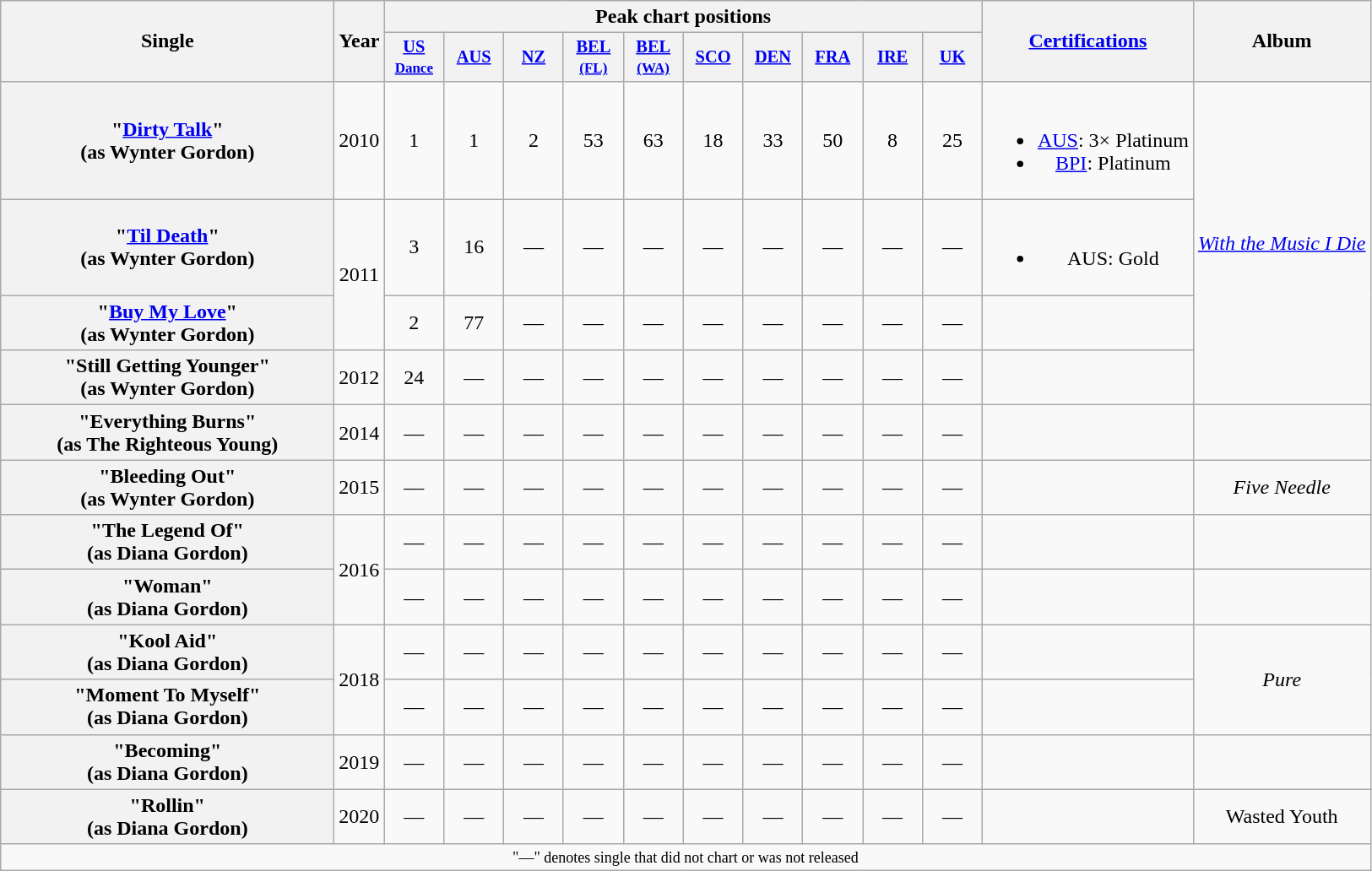<table class="wikitable plainrowheaders" style="text-align:center;" border="1">
<tr>
<th scope="colw" rowspan="2" style="width:16em;">Single</th>
<th scope="col" rowspan="2">Year</th>
<th scope="col" colspan="10">Peak chart positions</th>
<th scope="col" rowspan="2"><a href='#'>Certifications</a></th>
<th scope="col" rowspan="2">Album</th>
</tr>
<tr>
<th scope="col" style="width:3em;font-size:85%;"><a href='#'>US <small>Dance</small></a><br></th>
<th scope="col" style="width:3em;font-size:85%;"><a href='#'>AUS</a><br></th>
<th scope="col" style="width:3em;font-size:85%;"><a href='#'>NZ</a><br></th>
<th scope="col" style="width:3em;font-size:85%;"><a href='#'>BEL <br><small>(FL)</small></a><br></th>
<th scope="col" style="width:3em;font-size:85%;"><a href='#'>BEL <br><small>(WA)</small></a><br></th>
<th scope="col" style="width:3em;font-size:85%;"><a href='#'>SCO</a><br></th>
<th scope="col" style="width:3em;font-size:85%;"><a href='#'>DEN</a><br></th>
<th scope="col" style="width:3em;font-size:85%;"><a href='#'>FRA</a><br></th>
<th scope="col" style="width:3em;font-size:85%;"><a href='#'>IRE</a><br></th>
<th scope="col" style="width:3em;font-size:85%;"><a href='#'>UK</a><br></th>
</tr>
<tr>
<th scope="row">"<a href='#'>Dirty Talk</a>"<br><span>(as Wynter Gordon)</span></th>
<td>2010</td>
<td>1</td>
<td>1</td>
<td>2</td>
<td>53</td>
<td>63</td>
<td>18</td>
<td>33</td>
<td>50</td>
<td>8</td>
<td>25</td>
<td><br><ul><li><a href='#'>AUS</a>: 3× Platinum</li><li><a href='#'>BPI</a>: Platinum</li></ul></td>
<td rowspan="4"><em><a href='#'>With the Music I Die</a></em></td>
</tr>
<tr>
<th scope="row">"<a href='#'>Til Death</a>"<br><span>(as Wynter Gordon)</span></th>
<td rowspan="2">2011</td>
<td>3</td>
<td>16</td>
<td>—</td>
<td>—</td>
<td>—</td>
<td>—</td>
<td>—</td>
<td>—</td>
<td>—</td>
<td>—</td>
<td><br><ul><li>AUS: Gold</li></ul></td>
</tr>
<tr>
<th scope="row">"<a href='#'>Buy My Love</a>"<br><span>(as Wynter Gordon)</span></th>
<td>2</td>
<td>77</td>
<td>—</td>
<td>—</td>
<td>—</td>
<td>—</td>
<td>—</td>
<td>—</td>
<td>—</td>
<td>—</td>
<td></td>
</tr>
<tr>
<th scope="row">"Still Getting Younger"<br><span>(as Wynter Gordon)</span></th>
<td>2012</td>
<td>24</td>
<td>—</td>
<td>—</td>
<td>—</td>
<td>—</td>
<td>—</td>
<td>—</td>
<td>—</td>
<td>—</td>
<td>—</td>
<td></td>
</tr>
<tr>
<th scope="row">"Everything Burns" <br><span>(as The Righteous Young)</span></th>
<td>2014</td>
<td>—</td>
<td>—</td>
<td>—</td>
<td>—</td>
<td>—</td>
<td>—</td>
<td>—</td>
<td>—</td>
<td>—</td>
<td>—</td>
<td></td>
<td></td>
</tr>
<tr>
<th scope="row">"Bleeding Out"<br><span>(as Wynter Gordon)</span></th>
<td>2015</td>
<td>—</td>
<td>—</td>
<td>—</td>
<td>—</td>
<td>—</td>
<td>—</td>
<td>—</td>
<td>—</td>
<td>—</td>
<td>—</td>
<td></td>
<td><em>Five Needle</em></td>
</tr>
<tr>
<th scope="row">"The Legend Of" <br><span>(as Diana Gordon)</span></th>
<td rowspan="2">2016</td>
<td>—</td>
<td>—</td>
<td>—</td>
<td>—</td>
<td>—</td>
<td>—</td>
<td>—</td>
<td>—</td>
<td>—</td>
<td>—</td>
<td></td>
<td></td>
</tr>
<tr>
<th scope="row">"Woman" <br><span>(as Diana Gordon)</span></th>
<td>—</td>
<td>—</td>
<td>—</td>
<td>—</td>
<td>—</td>
<td>—</td>
<td>—</td>
<td>—</td>
<td>—</td>
<td>—</td>
<td></td>
<td></td>
</tr>
<tr>
<th scope="row">"Kool Aid" <br><span>(as Diana Gordon)</span></th>
<td rowspan="2">2018</td>
<td>—</td>
<td>—</td>
<td>—</td>
<td>—</td>
<td>—</td>
<td>—</td>
<td>—</td>
<td>—</td>
<td>—</td>
<td>—</td>
<td></td>
<td rowspan="2"><em>Pure</em></td>
</tr>
<tr>
<th scope="row">"Moment To Myself" <br><span>(as Diana Gordon)</span></th>
<td>—</td>
<td>—</td>
<td>—</td>
<td>—</td>
<td>—</td>
<td>—</td>
<td>—</td>
<td>—</td>
<td>—</td>
<td>—</td>
<td></td>
</tr>
<tr>
<th scope="row">"Becoming" <br><span>(as Diana Gordon)</span></th>
<td rowspan="1">2019</td>
<td>—</td>
<td>—</td>
<td>—</td>
<td>—</td>
<td>—</td>
<td>—</td>
<td>—</td>
<td>—</td>
<td>—</td>
<td>—</td>
<td></td>
<td></td>
</tr>
<tr>
<th scope="row">"Rollin" <br><span>(as Diana Gordon)</span></th>
<td rowspan="1">2020</td>
<td>—</td>
<td>—</td>
<td>—</td>
<td>—</td>
<td>—</td>
<td>—</td>
<td>—</td>
<td>—</td>
<td>—</td>
<td>—</td>
<td></td>
<td>Wasted Youth</td>
</tr>
<tr>
<td colspan="14" style="font-size:9pt">"—" denotes single that did not chart or was not released</td>
</tr>
</table>
